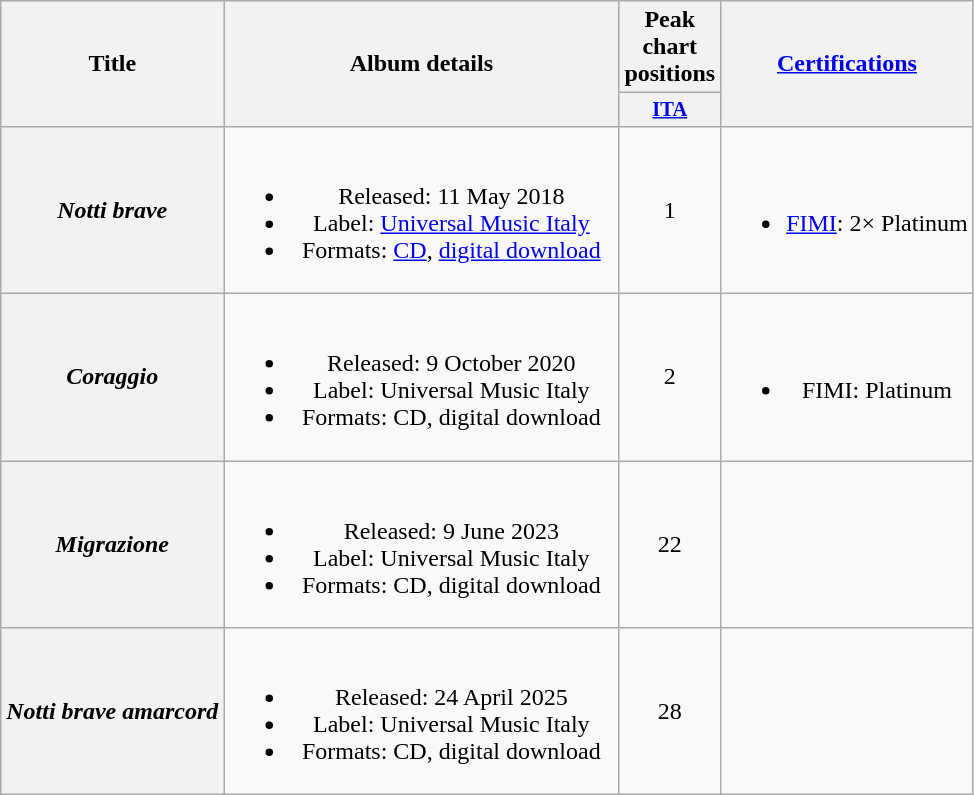<table class="wikitable plainrowheaders" style="text-align:center;">
<tr>
<th rowspan="2" scope="col">Title</th>
<th rowspan="2" scope="col" style="width:16em;">Album details</th>
<th scope="col">Peak chart positions</th>
<th rowspan="2" scope="col"><a href='#'>Certifications</a></th>
</tr>
<tr>
<th scope="col" style="width:3em;font-size:85%;"><a href='#'>ITA</a><br></th>
</tr>
<tr>
<th scope="row"><em>Notti brave</em></th>
<td><br><ul><li>Released: 11 May 2018</li><li>Label: <a href='#'>Universal Music Italy</a></li><li>Formats: <a href='#'>CD</a>, <a href='#'>digital download</a></li></ul></td>
<td>1</td>
<td><br><ul><li><a href='#'>FIMI</a>: 2× Platinum</li></ul></td>
</tr>
<tr>
<th scope="row"><em>Coraggio</em></th>
<td><br><ul><li>Released: 9 October 2020</li><li>Label: Universal Music Italy</li><li>Formats: CD, digital download</li></ul></td>
<td>2</td>
<td><br><ul><li>FIMI: Platinum</li></ul></td>
</tr>
<tr>
<th scope="row"><em>Migrazione</em></th>
<td><br><ul><li>Released: 9 June 2023</li><li>Label: Universal Music Italy</li><li>Formats: CD, digital download</li></ul></td>
<td>22</td>
<td></td>
</tr>
<tr>
<th scope="row"><em>Notti brave amarcord</em></th>
<td><br><ul><li>Released: 24 April 2025</li><li>Label: Universal Music Italy</li><li>Formats: CD, digital download</li></ul></td>
<td>28</td>
<td></td>
</tr>
</table>
